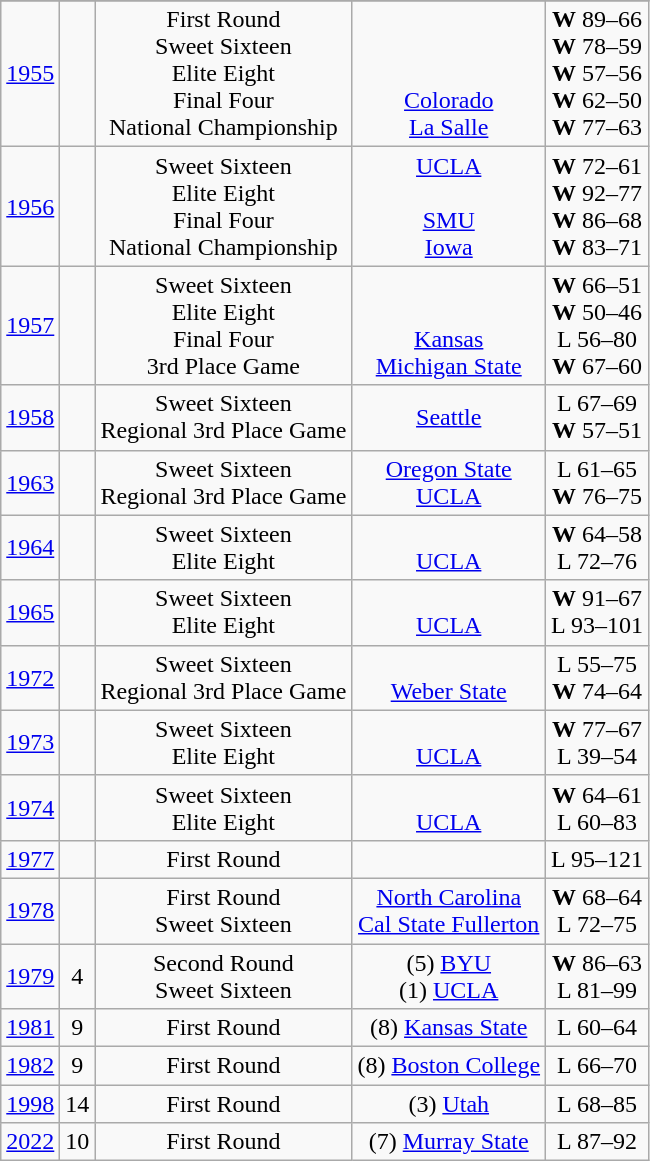<table class="wikitable">
<tr>
</tr>
<tr style="text-align:center;">
<td><a href='#'>1955</a></td>
<td></td>
<td>First Round<br>Sweet Sixteen<br>Elite Eight<br>Final Four<br>National Championship</td>
<td><br><br><br><a href='#'>Colorado</a><br><a href='#'>La Salle</a></td>
<td><strong>W</strong> 89–66<br><strong>W</strong> 78–59<br><strong>W</strong> 57–56<br><strong>W</strong> 62–50<br><strong>W</strong> 77–63</td>
</tr>
<tr style="text-align:center;">
<td><a href='#'>1956</a></td>
<td></td>
<td>Sweet Sixteen<br>Elite Eight<br>Final Four<br>National Championship</td>
<td><a href='#'>UCLA</a><br><br><a href='#'>SMU</a><br><a href='#'>Iowa</a></td>
<td><strong>W</strong> 72–61<br><strong>W</strong> 92–77<br><strong>W</strong> 86–68<br><strong>W</strong> 83–71</td>
</tr>
<tr style="text-align:center;">
<td><a href='#'>1957</a></td>
<td></td>
<td>Sweet Sixteen<br>Elite Eight<br>Final Four<br>3rd Place Game</td>
<td><br><br><a href='#'>Kansas</a><br><a href='#'>Michigan State</a></td>
<td><strong>W</strong> 66–51<br><strong>W</strong> 50–46<br>L 56–80<br><strong>W</strong> 67–60</td>
</tr>
<tr style="text-align:center;">
<td><a href='#'>1958</a></td>
<td></td>
<td>Sweet Sixteen<br>Regional 3rd Place Game</td>
<td><a href='#'>Seattle</a><br></td>
<td>L 67–69<br><strong>W</strong> 57–51</td>
</tr>
<tr style="text-align:center;">
<td><a href='#'>1963</a></td>
<td></td>
<td>Sweet Sixteen<br>Regional 3rd Place Game</td>
<td><a href='#'>Oregon State</a><br><a href='#'>UCLA</a></td>
<td>L 61–65<br><strong>W</strong> 76–75</td>
</tr>
<tr style="text-align:center;">
<td><a href='#'>1964</a></td>
<td></td>
<td>Sweet Sixteen<br>Elite Eight</td>
<td><br><a href='#'>UCLA</a></td>
<td><strong>W</strong> 64–58<br>L 72–76</td>
</tr>
<tr style="text-align:center;">
<td><a href='#'>1965</a></td>
<td></td>
<td>Sweet Sixteen<br>Elite Eight</td>
<td><br><a href='#'>UCLA</a></td>
<td><strong>W</strong> 91–67<br>L 93–101</td>
</tr>
<tr style="text-align:center;">
<td><a href='#'>1972</a></td>
<td></td>
<td>Sweet Sixteen<br>Regional 3rd Place Game</td>
<td><br><a href='#'>Weber State</a></td>
<td>L 55–75<br><strong>W</strong> 74–64</td>
</tr>
<tr style="text-align:center;">
<td><a href='#'>1973</a></td>
<td></td>
<td>Sweet Sixteen<br>Elite Eight</td>
<td><br><a href='#'>UCLA</a></td>
<td><strong>W</strong> 77–67<br>L 39–54</td>
</tr>
<tr style="text-align:center;">
<td><a href='#'>1974</a></td>
<td></td>
<td>Sweet Sixteen<br>Elite Eight</td>
<td><br><a href='#'>UCLA</a></td>
<td><strong>W</strong> 64–61<br>L 60–83</td>
</tr>
<tr style="text-align:center;">
<td><a href='#'>1977</a></td>
<td></td>
<td>First Round</td>
<td></td>
<td>L 95–121</td>
</tr>
<tr style="text-align:center;">
<td><a href='#'>1978</a></td>
<td></td>
<td>First Round<br>Sweet Sixteen</td>
<td><a href='#'>North Carolina</a><br><a href='#'>Cal State Fullerton</a></td>
<td><strong>W</strong> 68–64<br>L 72–75</td>
</tr>
<tr style="text-align:center;">
<td><a href='#'>1979</a></td>
<td>4</td>
<td>Second Round<br>Sweet Sixteen</td>
<td>(5) <a href='#'>BYU</a><br>(1) <a href='#'>UCLA</a></td>
<td><strong>W</strong> 86–63<br>L 81–99</td>
</tr>
<tr style="text-align:center;">
<td><a href='#'>1981</a></td>
<td>9</td>
<td>First Round</td>
<td>(8) <a href='#'>Kansas State</a></td>
<td>L 60–64</td>
</tr>
<tr style="text-align:center;">
<td><a href='#'>1982</a></td>
<td>9</td>
<td>First Round</td>
<td>(8) <a href='#'>Boston College</a></td>
<td>L 66–70</td>
</tr>
<tr style="text-align:center;">
<td><a href='#'>1998</a></td>
<td>14</td>
<td>First Round</td>
<td>(3) <a href='#'>Utah</a></td>
<td>L 68–85</td>
</tr>
<tr style="text-align:center;">
<td><a href='#'>2022</a></td>
<td>10</td>
<td>First Round</td>
<td>(7) <a href='#'>Murray State</a></td>
<td>L 87–92</td>
</tr>
</table>
